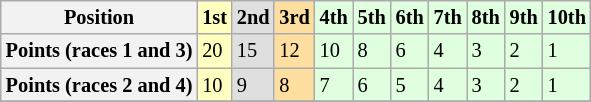<table class="wikitable sortable" style="font-size:85%">
<tr>
<th>Position</th>
<td style="background-color:#ffffbf"><strong>1st</strong></td>
<td style="background-color:#dfdfdf"><strong>2nd</strong></td>
<td style="background-color:#ffdf9f"><strong>3rd</strong></td>
<td style="background-color:#dfffdf"><strong>4th</strong></td>
<td style="background-color:#dfffdf"><strong>5th</strong></td>
<td style="background-color:#dfffdf"><strong>6th</strong></td>
<td style="background-color:#dfffdf"><strong>7th</strong></td>
<td style="background-color:#dfffdf"><strong>8th</strong></td>
<td style="background-color:#dfffdf"><strong>9th</strong></td>
<td style="background-color:#dfffdf"><strong>10th</strong></td>
</tr>
<tr>
<th>Points (races 1 and 3)</th>
<td style="background-color:#ffffbf">20</td>
<td style="background-color:#dfdfdf">15</td>
<td style="background-color:#ffdf9f">12</td>
<td style="background-color:#dfffdf">10</td>
<td style="background-color:#dfffdf">8</td>
<td style="background-color:#dfffdf">6</td>
<td style="background-color:#dfffdf">4</td>
<td style="background-color:#dfffdf">3</td>
<td style="background-color:#dfffdf">2</td>
<td style="background-color:#dfffdf">1</td>
</tr>
<tr>
<th>Points (races 2 and 4)</th>
<td style="background-color:#ffffbf">10</td>
<td style="background-color:#dfdfdf">9</td>
<td style="background-color:#ffdf9f">8</td>
<td style="background-color:#dfffdf">7</td>
<td style="background-color:#dfffdf">6</td>
<td style="background-color:#dfffdf">5</td>
<td style="background-color:#dfffdf">4</td>
<td style="background-color:#dfffdf">3</td>
<td style="background-color:#dfffdf">2</td>
<td style="background-color:#dfffdf">1</td>
</tr>
<tr>
</tr>
</table>
